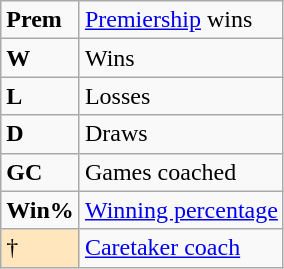<table class="wikitable">
<tr>
<td><strong>Prem</strong></td>
<td><a href='#'>Premiership</a> wins</td>
</tr>
<tr>
<td><strong>W</strong></td>
<td>Wins</td>
</tr>
<tr>
<td><strong>L</strong></td>
<td>Losses</td>
</tr>
<tr>
<td><strong>D</strong></td>
<td>Draws</td>
</tr>
<tr>
<td><strong>GC</strong></td>
<td>Games coached</td>
</tr>
<tr>
<td><strong>Win%</strong></td>
<td><a href='#'>Winning percentage</a></td>
</tr>
<tr>
<td style="background-color:#ffe6bd">†</td>
<td><a href='#'>Caretaker coach</a></td>
</tr>
</table>
